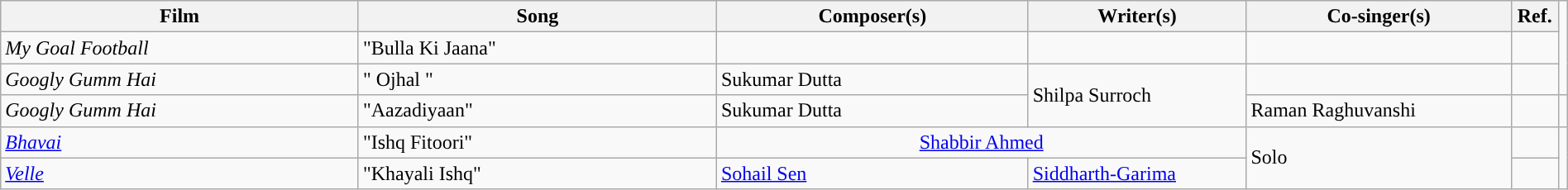<table class="wikitable plainrowheaders" width="100%">
<tr>
<th scope="col" width=23%>Film</th>
<th scope="col" width=23%>Song</th>
<th scope="col" width=20%>Composer(s)</th>
<th scope="col" width=14%>Writer(s)</th>
<th scope="col" width=17%>Co-singer(s)</th>
<th scope="col" width=3%>Ref.</th>
</tr>
<tr>
<td><em>My Goal Football</em></td>
<td>"Bulla Ki Jaana"</td>
<td></td>
<td></td>
<td></td>
<td></td>
</tr>
<tr>
<td><em>Googly Gumm Hai</em></td>
<td>" Ojhal "</td>
<td>Sukumar Dutta</td>
<td rowspan=2>Shilpa Surroch</td>
<td></td>
<td></td>
</tr>
<tr>
<td><em>Googly Gumm Hai</em></td>
<td>"Aazadiyaan"</td>
<td>Sukumar Dutta</td>
<td>Raman Raghuvanshi</td>
<td></td>
<td></td>
</tr>
<tr>
<td><em><a href='#'>Bhavai</a></em></td>
<td>"Ishq Fitoori"</td>
<td colspan="2" style="text-align:center;"><a href='#'>Shabbir Ahmed</a></td>
<td rowspan=2>Solo</td>
<td></td>
</tr>
<tr>
<td><em><a href='#'>Velle</a></em></td>
<td>"Khayali Ishq"</td>
<td><a href='#'>Sohail Sen</a></td>
<td><a href='#'>Siddharth-Garima</a></td>
<td></td>
</tr>
</table>
